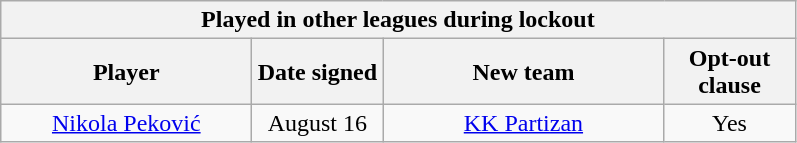<table class="wikitable" style="text-align:center">
<tr>
<th colspan=4>Played in other leagues during lockout</th>
</tr>
<tr>
<th style="width:160px">Player</th>
<th style="width:80px">Date signed</th>
<th style="width:180px">New team</th>
<th style="width:80px">Opt-out clause</th>
</tr>
<tr>
<td><a href='#'>Nikola Peković</a></td>
<td>August 16</td>
<td><a href='#'>KK Partizan</a> </td>
<td>Yes</td>
</tr>
</table>
